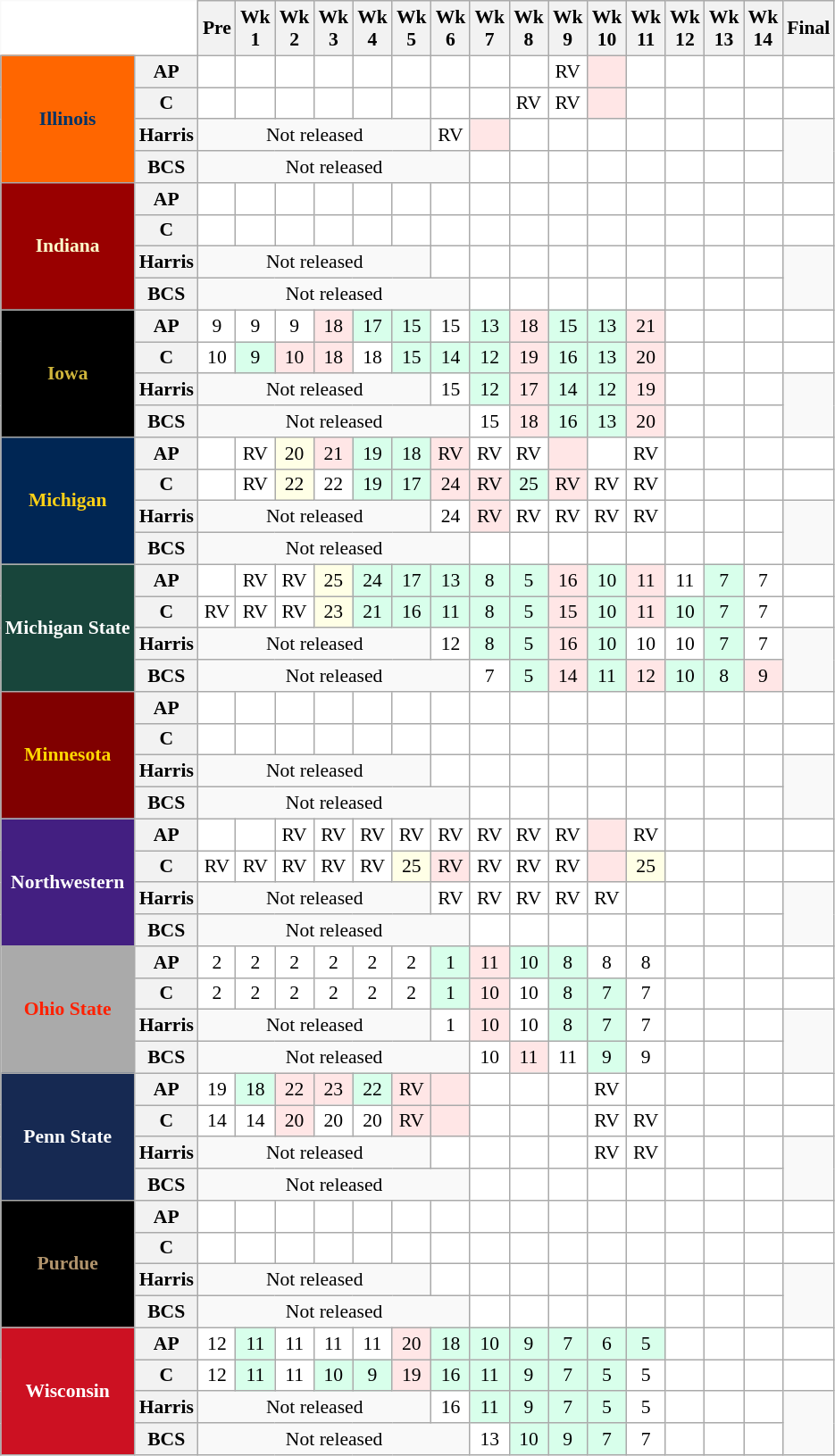<table class="wikitable" style="white-space:nowrap;font-size:90%;">
<tr>
<th colspan=2 style="background:white; border-top-style:hidden; border-left-style:hidden;"> </th>
<th>Pre</th>
<th>Wk<br>1</th>
<th>Wk<br>2</th>
<th>Wk<br>3</th>
<th>Wk<br>4</th>
<th>Wk<br>5</th>
<th>Wk<br>6</th>
<th>Wk<br>7</th>
<th>Wk<br>8</th>
<th>Wk<br>9</th>
<th>Wk<br>10</th>
<th>Wk<br>11</th>
<th>Wk<br>12</th>
<th>Wk<br>13</th>
<th>Wk<br>14</th>
<th>Final</th>
</tr>
<tr style="text-align:center;">
<th rowspan=4 style="background:#FF6600; color:#003366;">Illinois</th>
<th>AP</th>
<td style="background:#FFF;"></td>
<td style="background:#FFF;"></td>
<td style="background:#FFF;"></td>
<td style="background:#FFF;"></td>
<td style="background:#FFF;"></td>
<td style="background:#FFF;"></td>
<td style="background:#FFF;"></td>
<td style="background:#FFF;"></td>
<td style="background:#FFF;"></td>
<td style="background:#FFF;">RV</td>
<td style="background:#FFE6E6;"></td>
<td style="background:#FFF;"></td>
<td style="background:#FFF;"></td>
<td style="background:#FFF;"></td>
<td style="background:#FFF;"></td>
<td style="background:#FFF;"></td>
</tr>
<tr style="text-align:center;">
<th>C</th>
<td style="background:#FFF;"></td>
<td style="background:#FFF;"></td>
<td style="background:#FFF;"></td>
<td style="background:#FFF;"></td>
<td style="background:#FFF;"></td>
<td style="background:#FFF;"></td>
<td style="background:#FFF;"></td>
<td style="background:#FFF;"></td>
<td style="background:#FFF;">RV</td>
<td style="background:#FFF;">RV</td>
<td style="background:#FFE6E6;"></td>
<td style="background:#FFF;"></td>
<td style="background:#FFF;"></td>
<td style="background:#FFF;"></td>
<td style="background:#FFF;"></td>
<td style="background:#FFF;"></td>
</tr>
<tr style="text-align:center;">
<th>Harris</th>
<td colspan=6 align=center>Not released</td>
<td style="background:#fff;">RV</td>
<td style="background:#FFE6E6;"></td>
<td style="background:#fff;"></td>
<td style="background:#fff;"></td>
<td style="background:#fff;"></td>
<td style="background:#fff;"></td>
<td style="background:#fff;"></td>
<td style="background:#fff;"></td>
<td style="background:#fff;"></td>
</tr>
<tr style="text-align:center;">
<th>BCS</th>
<td colspan=7 align=center>Not released</td>
<td style="background:#FFF;"></td>
<td style="background:#FFF;"></td>
<td style="background:#FFF;"></td>
<td style="background:#FFF;"></td>
<td style="background:#FFF;"></td>
<td style="background:#FFF;"></td>
<td style="background:#FFF;"></td>
<td style="background:#FFF;"></td>
</tr>
<tr style="text-align:center;">
<th rowspan=4 style="background:#990000; color:#FFFFCC;">Indiana</th>
<th>AP</th>
<td style="background:#FFF;"></td>
<td style="background:#FFF;"></td>
<td style="background:#FFF;"></td>
<td style="background:#FFF;"></td>
<td style="background:#FFF;"></td>
<td style="background:#FFF;"></td>
<td style="background:#FFF;"></td>
<td style="background:#FFF;"></td>
<td style="background:#FFF;"></td>
<td style="background:#FFF;"></td>
<td style="background:#FFF;"></td>
<td style="background:#FFF;"></td>
<td style="background:#FFF;"></td>
<td style="background:#FFF;"></td>
<td style="background:#FFF;"></td>
<td style="background:#FFF;"></td>
</tr>
<tr style="text-align:center;">
<th>C</th>
<td style="background:#FFF;"></td>
<td style="background:#FFF;"></td>
<td style="background:#FFF;"></td>
<td style="background:#FFF;"></td>
<td style="background:#FFF;"></td>
<td style="background:#FFF;"></td>
<td style="background:#FFF;"></td>
<td style="background:#FFF;"></td>
<td style="background:#FFF;"></td>
<td style="background:#FFF;"></td>
<td style="background:#FFF;"></td>
<td style="background:#FFF;"></td>
<td style="background:#FFF;"></td>
<td style="background:#FFF;"></td>
<td style="background:#FFF;"></td>
<td style="background:#FFF;"></td>
</tr>
<tr style="text-align:center;">
<th>Harris</th>
<td colspan=6 align=center>Not released</td>
<td style="background:#fff;"></td>
<td style="background:#fff;"></td>
<td style="background:#fff;"></td>
<td style="background:#fff;"></td>
<td style="background:#fff;"></td>
<td style="background:#fff;"></td>
<td style="background:#fff;"></td>
<td style="background:#fff;"></td>
<td style="background:#fff;"></td>
</tr>
<tr style="text-align:center;">
<th>BCS</th>
<td colspan=7 align=center>Not released</td>
<td style="background:#FFF;"></td>
<td style="background:#FFF;"></td>
<td style="background:#FFF;"></td>
<td style="background:#FFF;"></td>
<td style="background:#FFF;"></td>
<td style="background:#FFF;"></td>
<td style="background:#FFF;"></td>
<td style="background:#FFF;"></td>
</tr>
<tr style="text-align:center;">
<th rowspan=4 style="background:#000000; color:#CFB53B;">Iowa</th>
<th>AP</th>
<td style="background:#FFF;">9</td>
<td style="background:#FFF">9</td>
<td style="background:#FFF;">9</td>
<td style="background:#FFE6E6;">18</td>
<td style="background:#D8FFEB;">17</td>
<td style="background:#D8FFEB;">15</td>
<td style="background:#FFF">15</td>
<td style="background:#D8FFEB;">13</td>
<td style="background:#FFE6E6;">18</td>
<td style="background:#D8FFEB;">15</td>
<td style="background:#D8FFEB;">13</td>
<td style="background:#FFE6E6;">21</td>
<td style="background:#FFF"></td>
<td style="background:#FFF"></td>
<td style="background:#FFF;"></td>
<td style="background:#FFF;"></td>
</tr>
<tr style="text-align:center;">
<th>C</th>
<td style="background:#FFF;">10</td>
<td style="background:#D8FFEB;">9</td>
<td style="background:#FFE6E6;">10</td>
<td style="background:#FFE6E6;">18</td>
<td style="background:#FFF">18</td>
<td style="background:#D8FFEB;">15</td>
<td style="background:#D8FFEB;">14</td>
<td style="background:#D8FFEB;">12</td>
<td style="background:#FFE6E6;">19</td>
<td style="background:#D8FFEB;">16</td>
<td style="background:#D8FFEB;">13</td>
<td style="background:#FFE6E6;">20</td>
<td style="background:#FFF"></td>
<td style="background:#FFF"></td>
<td style="background:#FFF;"></td>
<td style="background:#FFF;"></td>
</tr>
<tr style="text-align:center;">
<th>Harris</th>
<td colspan=6 align=center>Not released</td>
<td style="background:#fff;">15</td>
<td style="background:#D8FFEB;">12</td>
<td style="background:#FFE6E6;">17</td>
<td style="background:#D8FFEB;">14</td>
<td style="background:#D8FFEB;">12</td>
<td style="background:#FFE6E6;">19</td>
<td style="background:#fff;"></td>
<td style="background:#fff;"></td>
<td style="background:#fff;"></td>
</tr>
<tr style="text-align:center;">
<th>BCS</th>
<td colspan=7 align=center>Not released</td>
<td style="background:#FFF;">15</td>
<td style="background:#FFE6E6;">18</td>
<td style="background:#D8FFEB;">16</td>
<td style="background:#D8FFEB;">13</td>
<td style="background:#FFE6E6;">20</td>
<td style="background:#FFF"></td>
<td style="background:#FFF"></td>
<td style="background:#FFF;"></td>
</tr>
<tr style="text-align:center;">
<th rowspan=4 style="background:#002654; color:#FCD116;">Michigan</th>
<th>AP</th>
<td style="background:#FFF;"></td>
<td style="background:#FFF;">RV</td>
<td style="background:#FFFFE6;">20</td>
<td style="background:#FFE6E6;">21</td>
<td style="background:#D8FFEB;">19</td>
<td style="background:#D8FFEB;">18</td>
<td style="background:#FFE6E6;">RV</td>
<td style="background:#FFF;">RV</td>
<td style="background:#FFF;">RV</td>
<td style="background:#FFE6E6;"></td>
<td style="background:#FFF;"></td>
<td style="background:#FFF;">RV</td>
<td style="background:#FFF;"></td>
<td style="background:#FFF;"></td>
<td style="background:#FFF;"></td>
<td style="background:#FFF;"></td>
</tr>
<tr style="text-align:center;">
<th>C</th>
<td style="background:#FFF;"></td>
<td style="background:#FFF;">RV</td>
<td style="background:#FFFFE6;">22</td>
<td style="background:#FFF;">22</td>
<td style="background:#D8FFEB;">19</td>
<td style="background:#D8FFEB;">17</td>
<td style="background:#FFE6E6;">24</td>
<td style="background:#FFE6E6;">RV</td>
<td style="background:#D8FFEB;">25</td>
<td style="background:#FFE6E6;">RV</td>
<td style="background:#FFF;">RV</td>
<td style="background:#FFF;">RV</td>
<td style="background:#FFF;"></td>
<td style="background:#FFF;"></td>
<td style="background:#FFF;"></td>
<td style="background:#FFF;"></td>
</tr>
<tr style="text-align:center;">
<th>Harris</th>
<td colspan=6 align=center>Not released</td>
<td style="background:#fff;">24</td>
<td style="background:#FFE6E6;">RV</td>
<td style="background:#fff;">RV</td>
<td style="background:#fff;">RV</td>
<td style="background:#fff;">RV</td>
<td style="background:#fff;">RV</td>
<td style="background:#fff;"></td>
<td style="background:#fff;"></td>
<td style="background:#fff;"></td>
</tr>
<tr style="text-align:center;">
<th>BCS</th>
<td colspan=7 align=center>Not released</td>
<td style="background:#FFF;"></td>
<td style="background:#FFF;"></td>
<td style="background:#FFF;"></td>
<td style="background:#FFF;"></td>
<td style="background:#FFF;"></td>
<td style="background:#FFF;"></td>
<td style="background:#FFF;"></td>
<td style="background:#FFF;"></td>
</tr>
<tr style="text-align:center;">
<th rowspan=4 style="background:#18453b; color:#FFFFFF;">Michigan State</th>
<th>AP</th>
<td style="background:#FFF;"></td>
<td style="background:#FFF;">RV</td>
<td style="background:#FFF;">RV</td>
<td style="background:#FFFFE6;">25</td>
<td style="background:#D8FFEB;">24</td>
<td style="background:#D8FFEB;">17</td>
<td style="background:#D8FFEB;">13</td>
<td style="background:#D8FFEB;">8</td>
<td style="background:#D8FFEB;">5</td>
<td style="background:#FFE6E6;">16</td>
<td style="background:#D8FFEB;">10</td>
<td style="background:#FFE6E6;">11</td>
<td style="background:#FFF;">11</td>
<td style="background:#D8FFEB;">7</td>
<td style="background:#FFF;">7</td>
<td style="background:#FFF;"></td>
</tr>
<tr style="text-align:center;">
<th>C</th>
<td style="background:#FFF;">RV</td>
<td style="background:#FFF;">RV</td>
<td style="background:#FFF;">RV</td>
<td style="background:#FFFFE6;">23</td>
<td style="background:#D8FFEB;">21</td>
<td style="background:#D8FFEB;">16</td>
<td style="background:#D8FFEB;">11</td>
<td style="background:#D8FFEB;">8</td>
<td style="background:#D8FFEB;">5</td>
<td style="background:#FFE6E6;">15</td>
<td style="background:#D8FFEB;">10</td>
<td style="background:#FFE6E6;">11</td>
<td style="background:#D8FFEB;">10</td>
<td style="background:#D8FFEB;">7</td>
<td style="background:#FFF;">7</td>
<td style="background:#FFF;"></td>
</tr>
<tr style="text-align:center;">
<th>Harris</th>
<td colspan=6 align=center>Not released</td>
<td style="background:#fff;">12</td>
<td style="background:#D8FFEB;">8</td>
<td style="background:#D8FFEB;">5</td>
<td style="background:#FFE6E6;">16</td>
<td style="background:#D8FFEB;">10</td>
<td style="background:#fff;">10</td>
<td style="background:#fff;">10</td>
<td style="background:#D8FFEB;">7</td>
<td style="background:#fff;">7</td>
</tr>
<tr style="text-align:center;">
<th>BCS</th>
<td colspan=7 align=center>Not released</td>
<td style="background:#FFF;">7</td>
<td style="background:#D8FFEB;">5</td>
<td style="background:#FFE6E6;">14</td>
<td style="background:#D8FFEB;">11</td>
<td style="background:#FFE6E6;">12</td>
<td style="background:#D8FFEB;">10</td>
<td style="background:#D8FFEB;">8</td>
<td style="background:#FFE6E6;">9</td>
</tr>
<tr style="text-align:center;">
<th rowspan=4 style="background:#800000; color:#FFD700;">Minnesota</th>
<th>AP</th>
<td style="background:#FFF;"></td>
<td style="background:#FFF;"></td>
<td style="background:#FFF;"></td>
<td style="background:#FFF;"></td>
<td style="background:#FFF;"></td>
<td style="background:#FFF;"></td>
<td style="background:#FFF;"></td>
<td style="background:#FFF;"></td>
<td style="background:#FFF;"></td>
<td style="background:#FFF;"></td>
<td style="background:#FFF;"></td>
<td style="background:#FFF;"></td>
<td style="background:#FFF;"></td>
<td style="background:#FFF;"></td>
<td style="background:#FFF;"></td>
<td style="background:#FFF;"></td>
</tr>
<tr style="text-align:center;">
<th>C</th>
<td style="background:#FFF;"></td>
<td style="background:#FFF;"></td>
<td style="background:#FFF;"></td>
<td style="background:#FFF;"></td>
<td style="background:#FFF;"></td>
<td style="background:#FFF;"></td>
<td style="background:#FFF;"></td>
<td style="background:#FFF;"></td>
<td style="background:#FFF;"></td>
<td style="background:#FFF;"></td>
<td style="background:#FFF;"></td>
<td style="background:#FFF;"></td>
<td style="background:#FFF;"></td>
<td style="background:#FFF;"></td>
<td style="background:#FFF;"></td>
<td style="background:#FFF;"></td>
</tr>
<tr style="text-align:center;">
<th>Harris</th>
<td colspan=6 align=center>Not released</td>
<td style="background:#fff;"></td>
<td style="background:#fff;"></td>
<td style="background:#fff;"></td>
<td style="background:#fff;"></td>
<td style="background:#fff;"></td>
<td style="background:#fff;"></td>
<td style="background:#fff;"></td>
<td style="background:#fff;"></td>
<td style="background:#fff;"></td>
</tr>
<tr style="text-align:center;">
<th>BCS</th>
<td colspan=7 align=center>Not released</td>
<td style="background:#FFF;"></td>
<td style="background:#FFF;"></td>
<td style="background:#FFF;"></td>
<td style="background:#FFF;"></td>
<td style="background:#FFF;"></td>
<td style="background:#FFF;"></td>
<td style="background:#FFF;"></td>
<td style="background:#FFF;"></td>
</tr>
<tr style="text-align:center;">
<th rowspan=4 style="background:#431F81; color:#FFFFFF;">Northwestern</th>
<th>AP</th>
<td style="background:#FFF;"></td>
<td style="background:#FFF;"></td>
<td style="background:#FFF;">RV</td>
<td style="background:#FFF;">RV</td>
<td style="background:#FFF;">RV</td>
<td style="background:#FFF;">RV</td>
<td style="background:#FFF;">RV</td>
<td style="background:#FFF;">RV</td>
<td style="background:#FFF;">RV</td>
<td style="background:#FFF;">RV</td>
<td style="background:#FFE6E6;"></td>
<td style="background:#FFF;">RV</td>
<td style="background:#FFF;"></td>
<td style="background:#FFF;"></td>
<td style="background:#FFF;"></td>
<td style="background:#FFF;"></td>
</tr>
<tr style="text-align:center;">
<th>C</th>
<td style="background:#FFF;">RV</td>
<td style="background:#FFF;">RV</td>
<td style="background:#FFF;">RV</td>
<td style="background:#FFF;">RV</td>
<td style="background:#FFF;">RV</td>
<td style="background:#FFFFE6;">25</td>
<td style="background:#FFE6E6;">RV</td>
<td style="background:#FFF;">RV</td>
<td style="background:#FFF;">RV</td>
<td style="background:#FFF;">RV</td>
<td style="background:#FFE6E6;"></td>
<td style="background:#FFFFE6;">25</td>
<td style="background:#FFF;"></td>
<td style="background:#FFF;"></td>
<td style="background:#FFF;"></td>
<td style="background:#FFF;"></td>
</tr>
<tr style="text-align:center;">
<th>Harris</th>
<td colspan=6 align=center>Not released</td>
<td style="background:#fff;">RV</td>
<td style="background:#fff;">RV</td>
<td style="background:#fff;">RV</td>
<td style="background:#fff;">RV</td>
<td style="background:#fff;">RV</td>
<td style="background:#fff;"></td>
<td style="background:#fff;"></td>
<td style="background:#fff;"></td>
<td style="background:#fff;"></td>
</tr>
<tr style="text-align:center;">
<th>BCS</th>
<td colspan=7 align=center>Not released</td>
<td style="background:#FFF;"></td>
<td style="background:#FFF;"></td>
<td style="background:#FFF;"></td>
<td style="background:#FFF;"></td>
<td style="background:#FFF;"></td>
<td style="background:#FFF;"></td>
<td style="background:#FFF;"></td>
<td style="background:#FFF;"></td>
</tr>
<tr style="text-align:center;">
<th rowspan=4 style="background:#AAAAAA; color:#FF2000;">Ohio State</th>
<th>AP</th>
<td style="background:#FFF;">2</td>
<td style="background:#FFF;">2</td>
<td style="background:#FFF;">2</td>
<td style="background:#FFF;">2</td>
<td style="background:#FFF;">2</td>
<td style="background:#FFF;">2</td>
<td style="background:#D8FFEB;">1</td>
<td style="background:#FFE6E6;">11</td>
<td style="background:#D8FFEB;">10</td>
<td style="background:#D8FFEB;">8</td>
<td style="background:#FFF;">8</td>
<td style="background:#FFF;">8</td>
<td style="background:#FFF;"></td>
<td style="background:#FFF;"></td>
<td style="background:#FFF;"></td>
<td style="background:#FFF;"></td>
</tr>
<tr style="text-align:center;">
<th>C</th>
<td style="background:#FFF;">2</td>
<td style="background:#FFF;">2</td>
<td style="background:#FFF;">2</td>
<td style="background:#FFF;">2</td>
<td style="background:#FFF;">2</td>
<td style="background:#FFF;">2</td>
<td style="background:#D8FFEB;">1</td>
<td style="background:#FFE6E6;">10</td>
<td style="background:#FFF;">10</td>
<td style="background:#D8FFEB;">8</td>
<td style="background:#D8FFEB;">7</td>
<td style="background:#FFF;">7</td>
<td style="background:#FFF;"></td>
<td style="background:#fff;"></td>
<td style="background:#fff;"></td>
<td style="background:#FFF;"></td>
</tr>
<tr style="text-align:center;">
<th>Harris</th>
<td colspan=6 align=center>Not released</td>
<td style="background:#fff;">1</td>
<td style="background:#FFE6E6;">10</td>
<td style="background:#fff;">10</td>
<td style="background:#D8FFEB;">8</td>
<td style="background:#D8FFEB;">7</td>
<td style="background:#fff;">7</td>
<td style="background:#fff;"></td>
<td style="background:#fff;"></td>
<td style="background:#fff;"></td>
</tr>
<tr style="text-align:center;">
<th>BCS</th>
<td colspan=7 align=center>Not released</td>
<td style="background:#FFF;">10</td>
<td style="background:#FFE6E6;">11</td>
<td style="background:#FFF;">11</td>
<td style="background:#D8FFEB;">9</td>
<td style="background:#FFF">9</td>
<td style="background:#FFF;"></td>
<td style="background:#FFF"></td>
<td style="background:#FFF;"></td>
</tr>
<tr style="text-align:center;">
<th rowspan=4 style="background:#162952; color:#FFFFFF;">Penn State</th>
<th>AP</th>
<td style="background:#FFF;">19</td>
<td style="background:#D8FFEB;">18</td>
<td style="background:#FFE6E6;">22</td>
<td style="background:#FFE6E6;">23</td>
<td style="background:#D8FFEB;">22</td>
<td style="background:#FFE6E6;">RV</td>
<td style="background:#FFE6E6;"></td>
<td style="background:#FFF;"></td>
<td style="background:#FFF;"></td>
<td style="background:#FFF;"></td>
<td style="background:#FFF;">RV</td>
<td style="background:#FFF;"></td>
<td style="background:#FFF;"></td>
<td style="background:#FFF;"></td>
<td style="background:#FFF;"></td>
<td style="background:#FFF;"></td>
</tr>
<tr style="text-align:center;">
<th>C</th>
<td style="background:#FFF;">14</td>
<td style="background:#FFF;">14</td>
<td style="background:#FFE6E6;">20</td>
<td style="background:#FFF;">20</td>
<td style="background:#FFF;">20</td>
<td style="background:#FFE6E6;">RV</td>
<td style="background:#FFE6E6;"></td>
<td style="background:#FFF;"></td>
<td style="background:#FFF;"></td>
<td style="background:#FFF;"></td>
<td style="background:#FFF;">RV</td>
<td style="background:#FFF;">RV</td>
<td style="background:#FFF;"></td>
<td style="background:#FFF;"></td>
<td style="background:#FFF;"></td>
<td style="background:#FFF;"></td>
</tr>
<tr style="text-align:center;">
<th>Harris</th>
<td colspan=6 align=center>Not released</td>
<td style="background:#fff;"></td>
<td style="background:#fff;"></td>
<td style="background:#fff;"></td>
<td style="background:#fff;"></td>
<td style="background:#fff;">RV</td>
<td style="background:#fff;">RV</td>
<td style="background:#fff;"></td>
<td style="background:#fff;"></td>
<td style="background:#fff;"></td>
</tr>
<tr style="text-align:center;">
<th>BCS</th>
<td colspan=7 align=center>Not released</td>
<td style="background:#FFF;"></td>
<td style="background:#FFF;"></td>
<td style="background:#FFF;"></td>
<td style="background:#FFF"></td>
<td style="background:#FFF;"></td>
<td style="background:#FFF;"></td>
<td style="background:#FFF"></td>
<td style="background:#FFF;"></td>
</tr>
<tr style="text-align:center;">
<th rowspan=4 style="background:#000000; color:#b1946c;">Purdue</th>
<th>AP</th>
<td style="background:#FFF;"></td>
<td style="background:#FFF;"></td>
<td style="background:#FFF;"></td>
<td style="background:#FFF;"></td>
<td style="background:#FFF;"></td>
<td style="background:#FFF;"></td>
<td style="background:#FFF;"></td>
<td style="background:#FFF;"></td>
<td style="background:#FFF;"></td>
<td style="background:#FFF;"></td>
<td style="background:#FFF;"></td>
<td style="background:#FFF;"></td>
<td style="background:#FFF;"></td>
<td style="background:#FFF;"></td>
<td style="background:#FFF;"></td>
<td style="background:#FFF;"></td>
</tr>
<tr style="text-align:center;">
<th>C</th>
<td style="background:#FFF;"></td>
<td style="background:#FFF;"></td>
<td style="background:#FFF;"></td>
<td style="background:#FFF;"></td>
<td style="background:#FFF;"></td>
<td style="background:#FFF;"></td>
<td style="background:#FFF;"></td>
<td style="background:#FFF;"></td>
<td style="background:#FFF;"></td>
<td style="background:#FFF;"></td>
<td style="background:#FFF;"></td>
<td style="background:#FFF;"></td>
<td style="background:#FFF;"></td>
<td style="background:#FFF;"></td>
<td style="background:#FFF;"></td>
<td style="background:#FFF;"></td>
</tr>
<tr style="text-align:center;">
<th>Harris</th>
<td colspan=6 align=center>Not released</td>
<td style="background:#fff;"></td>
<td style="background:#fff;"></td>
<td style="background:#fff;"></td>
<td style="background:#fff;"></td>
<td style="background:#fff;"></td>
<td style="background:#fff;"></td>
<td style="background:#fff;"></td>
<td style="background:#fff;"></td>
<td style="background:#fff;"></td>
</tr>
<tr style="text-align:center;">
<th>BCS</th>
<td colspan=7 align=center>Not released</td>
<td style="background:#FFF;"></td>
<td style="background:#FFF;"></td>
<td style="background:#FFF;"></td>
<td style="background:#FFF;"></td>
<td style="background:#FFF;"></td>
<td style="background:#FFF;"></td>
<td style="background:#FFF;"></td>
<td style="background:#FFF;"></td>
</tr>
<tr style="text-align:center;">
<th rowspan=4 style="background:#cc1122; color:#FFFFFF;">Wisconsin</th>
<th>AP</th>
<td style="background:#FFF;">12</td>
<td style="background:#D8FFEB;">11</td>
<td style="background:#FFF;">11</td>
<td style="background:#FFF;">11</td>
<td style="background:#FFF;">11</td>
<td style="background:#FFE6E6;">20</td>
<td style="background:#D8FFEB;">18</td>
<td style="background:#D8FFEB;">10</td>
<td style="background:#D8FFEB;">9</td>
<td style="background:#D8FFEB;">7</td>
<td style="background:#D8FFEB;">6</td>
<td style="background:#D8FFEB;">5</td>
<td style="background:#FFF;"></td>
<td style="background:#FFF;"></td>
<td style="background:#FFF;"></td>
<td style="background:#FFF;"></td>
</tr>
<tr style="text-align:center;">
<th>C</th>
<td style="background:#FFF;">12</td>
<td style="background:#D8FFEB;">11</td>
<td style="background:#FFF;">11</td>
<td style="background:#D8FFEB;">10</td>
<td style="background:#D8FFEB;">9</td>
<td style="background:#FFE6E6;">19</td>
<td style="background:#D8FFEB;">16</td>
<td style="background:#D8FFEB;">11</td>
<td style="background:#D8FFEB;">9</td>
<td style="background:#D8FFEB;">7</td>
<td style="background:#D8FFEB;">5</td>
<td style="background:#FFF;">5</td>
<td style="background:#FFF;"></td>
<td style="background:#FFF;"></td>
<td style="background:#FFF;"></td>
<td style="background:#FFF;"></td>
</tr>
<tr style="text-align:center;">
<th>Harris</th>
<td colspan=6 align=center>Not released</td>
<td style="background:#fff;">16</td>
<td style="background:#D8FFEB;">11</td>
<td style="background:#D8FFEB;">9</td>
<td style="background:#D8FFEB;">7</td>
<td style="background:#D8FFEB;">5</td>
<td style="background:#fff;">5</td>
<td style="background:#fff;"></td>
<td style="background:#fff;"></td>
<td style="background:#fff;"></td>
</tr>
<tr style="text-align:center;">
<th>BCS</th>
<td colspan=7 align=center>Not released</td>
<td style="background:#FFF;">13</td>
<td style="background:#D8FFEB;">10</td>
<td style="background:#D8FFEB;">9</td>
<td style="background:#D8FFEB;">7</td>
<td style="background:#FFF">7</td>
<td style="background:#FFF;"></td>
<td style="background:#FFF;"></td>
<td style="background:#FFF;"></td>
</tr>
</table>
